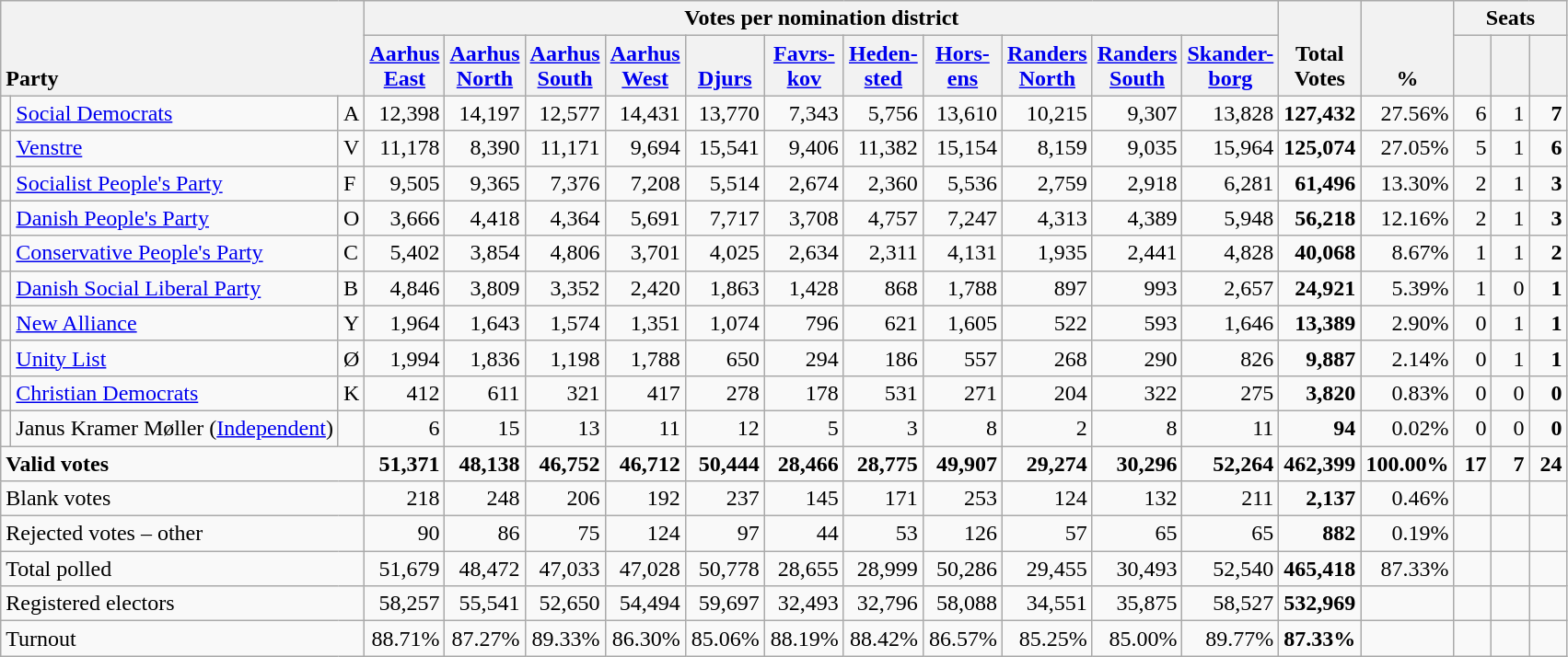<table class="wikitable" border="1" style="text-align:right;">
<tr>
<th style="text-align:left;" valign=bottom rowspan=2 colspan=3>Party</th>
<th colspan=11>Votes per nomination district</th>
<th align=center valign=bottom rowspan=2 width="50">Total Votes</th>
<th align=center valign=bottom rowspan=2 width="50">%</th>
<th colspan=3>Seats</th>
</tr>
<tr>
<th align=center valign=bottom width="50"><a href='#'>Aarhus East</a></th>
<th align=center valign=bottom width="50"><a href='#'>Aarhus North</a></th>
<th align=center valign=bottom width="50"><a href='#'>Aarhus South</a></th>
<th align=center valign=bottom width="50"><a href='#'>Aarhus West</a></th>
<th align=center valign=bottom width="50"><a href='#'>Djurs</a></th>
<th align=center valign=bottom width="50"><a href='#'>Favrs- kov</a></th>
<th align=center valign=bottom width="50"><a href='#'>Heden- sted</a></th>
<th align=center valign=bottom width="50"><a href='#'>Hors- ens</a></th>
<th align=center valign=bottom width="50"><a href='#'>Randers North</a></th>
<th align=center valign=bottom width="50"><a href='#'>Randers South</a></th>
<th align=center valign=bottom width="50"><a href='#'>Skander- borg</a></th>
<th align=center valign=bottom width="20"><small></small></th>
<th align=center valign=bottom width="20"><small><a href='#'></a></small></th>
<th align=center valign=bottom width="20"><small></small></th>
</tr>
<tr>
<td></td>
<td align=left><a href='#'>Social Democrats</a></td>
<td align=left>A</td>
<td>12,398</td>
<td>14,197</td>
<td>12,577</td>
<td>14,431</td>
<td>13,770</td>
<td>7,343</td>
<td>5,756</td>
<td>13,610</td>
<td>10,215</td>
<td>9,307</td>
<td>13,828</td>
<td><strong>127,432</strong></td>
<td>27.56%</td>
<td>6</td>
<td>1</td>
<td><strong>7</strong></td>
</tr>
<tr>
<td></td>
<td align=left><a href='#'>Venstre</a></td>
<td align=left>V</td>
<td>11,178</td>
<td>8,390</td>
<td>11,171</td>
<td>9,694</td>
<td>15,541</td>
<td>9,406</td>
<td>11,382</td>
<td>15,154</td>
<td>8,159</td>
<td>9,035</td>
<td>15,964</td>
<td><strong>125,074</strong></td>
<td>27.05%</td>
<td>5</td>
<td>1</td>
<td><strong>6</strong></td>
</tr>
<tr>
<td></td>
<td align=left><a href='#'>Socialist People's Party</a></td>
<td align=left>F</td>
<td>9,505</td>
<td>9,365</td>
<td>7,376</td>
<td>7,208</td>
<td>5,514</td>
<td>2,674</td>
<td>2,360</td>
<td>5,536</td>
<td>2,759</td>
<td>2,918</td>
<td>6,281</td>
<td><strong>61,496</strong></td>
<td>13.30%</td>
<td>2</td>
<td>1</td>
<td><strong>3</strong></td>
</tr>
<tr>
<td></td>
<td align=left><a href='#'>Danish People's Party</a></td>
<td align=left>O</td>
<td>3,666</td>
<td>4,418</td>
<td>4,364</td>
<td>5,691</td>
<td>7,717</td>
<td>3,708</td>
<td>4,757</td>
<td>7,247</td>
<td>4,313</td>
<td>4,389</td>
<td>5,948</td>
<td><strong>56,218</strong></td>
<td>12.16%</td>
<td>2</td>
<td>1</td>
<td><strong>3</strong></td>
</tr>
<tr>
<td></td>
<td align=left style="white-space: nowrap;"><a href='#'>Conservative People's Party</a></td>
<td align=left>C</td>
<td>5,402</td>
<td>3,854</td>
<td>4,806</td>
<td>3,701</td>
<td>4,025</td>
<td>2,634</td>
<td>2,311</td>
<td>4,131</td>
<td>1,935</td>
<td>2,441</td>
<td>4,828</td>
<td><strong>40,068</strong></td>
<td>8.67%</td>
<td>1</td>
<td>1</td>
<td><strong>2</strong></td>
</tr>
<tr>
<td></td>
<td align=left><a href='#'>Danish Social Liberal Party</a></td>
<td align=left>B</td>
<td>4,846</td>
<td>3,809</td>
<td>3,352</td>
<td>2,420</td>
<td>1,863</td>
<td>1,428</td>
<td>868</td>
<td>1,788</td>
<td>897</td>
<td>993</td>
<td>2,657</td>
<td><strong>24,921</strong></td>
<td>5.39%</td>
<td>1</td>
<td>0</td>
<td><strong>1</strong></td>
</tr>
<tr>
<td></td>
<td align=left><a href='#'>New Alliance</a></td>
<td align=left>Y</td>
<td>1,964</td>
<td>1,643</td>
<td>1,574</td>
<td>1,351</td>
<td>1,074</td>
<td>796</td>
<td>621</td>
<td>1,605</td>
<td>522</td>
<td>593</td>
<td>1,646</td>
<td><strong>13,389</strong></td>
<td>2.90%</td>
<td>0</td>
<td>1</td>
<td><strong>1</strong></td>
</tr>
<tr>
<td></td>
<td align=left><a href='#'>Unity List</a></td>
<td align=left>Ø</td>
<td>1,994</td>
<td>1,836</td>
<td>1,198</td>
<td>1,788</td>
<td>650</td>
<td>294</td>
<td>186</td>
<td>557</td>
<td>268</td>
<td>290</td>
<td>826</td>
<td><strong>9,887</strong></td>
<td>2.14%</td>
<td>0</td>
<td>1</td>
<td><strong>1</strong></td>
</tr>
<tr>
<td></td>
<td align=left><a href='#'>Christian Democrats</a></td>
<td align=left>K</td>
<td>412</td>
<td>611</td>
<td>321</td>
<td>417</td>
<td>278</td>
<td>178</td>
<td>531</td>
<td>271</td>
<td>204</td>
<td>322</td>
<td>275</td>
<td><strong>3,820</strong></td>
<td>0.83%</td>
<td>0</td>
<td>0</td>
<td><strong>0</strong></td>
</tr>
<tr>
<td></td>
<td align=left>Janus Kramer Møller (<a href='#'>Independent</a>)</td>
<td></td>
<td>6</td>
<td>15</td>
<td>13</td>
<td>11</td>
<td>12</td>
<td>5</td>
<td>3</td>
<td>8</td>
<td>2</td>
<td>8</td>
<td>11</td>
<td><strong>94</strong></td>
<td>0.02%</td>
<td>0</td>
<td>0</td>
<td><strong>0</strong></td>
</tr>
<tr style="font-weight:bold">
<td align=left colspan=3>Valid votes</td>
<td>51,371</td>
<td>48,138</td>
<td>46,752</td>
<td>46,712</td>
<td>50,444</td>
<td>28,466</td>
<td>28,775</td>
<td>49,907</td>
<td>29,274</td>
<td>30,296</td>
<td>52,264</td>
<td>462,399</td>
<td>100.00%</td>
<td>17</td>
<td>7</td>
<td>24</td>
</tr>
<tr>
<td align=left colspan=3>Blank votes</td>
<td>218</td>
<td>248</td>
<td>206</td>
<td>192</td>
<td>237</td>
<td>145</td>
<td>171</td>
<td>253</td>
<td>124</td>
<td>132</td>
<td>211</td>
<td><strong>2,137</strong></td>
<td>0.46%</td>
<td></td>
<td></td>
<td></td>
</tr>
<tr>
<td align=left colspan=3>Rejected votes – other</td>
<td>90</td>
<td>86</td>
<td>75</td>
<td>124</td>
<td>97</td>
<td>44</td>
<td>53</td>
<td>126</td>
<td>57</td>
<td>65</td>
<td>65</td>
<td><strong>882</strong></td>
<td>0.19%</td>
<td></td>
<td></td>
<td></td>
</tr>
<tr>
<td align=left colspan=3>Total polled</td>
<td>51,679</td>
<td>48,472</td>
<td>47,033</td>
<td>47,028</td>
<td>50,778</td>
<td>28,655</td>
<td>28,999</td>
<td>50,286</td>
<td>29,455</td>
<td>30,493</td>
<td>52,540</td>
<td><strong>465,418</strong></td>
<td>87.33%</td>
<td></td>
<td></td>
<td></td>
</tr>
<tr>
<td align=left colspan=3>Registered electors</td>
<td>58,257</td>
<td>55,541</td>
<td>52,650</td>
<td>54,494</td>
<td>59,697</td>
<td>32,493</td>
<td>32,796</td>
<td>58,088</td>
<td>34,551</td>
<td>35,875</td>
<td>58,527</td>
<td><strong>532,969</strong></td>
<td></td>
<td></td>
<td></td>
<td></td>
</tr>
<tr>
<td align=left colspan=3>Turnout</td>
<td>88.71%</td>
<td>87.27%</td>
<td>89.33%</td>
<td>86.30%</td>
<td>85.06%</td>
<td>88.19%</td>
<td>88.42%</td>
<td>86.57%</td>
<td>85.25%</td>
<td>85.00%</td>
<td>89.77%</td>
<td><strong>87.33%</strong></td>
<td></td>
<td></td>
<td></td>
<td></td>
</tr>
</table>
